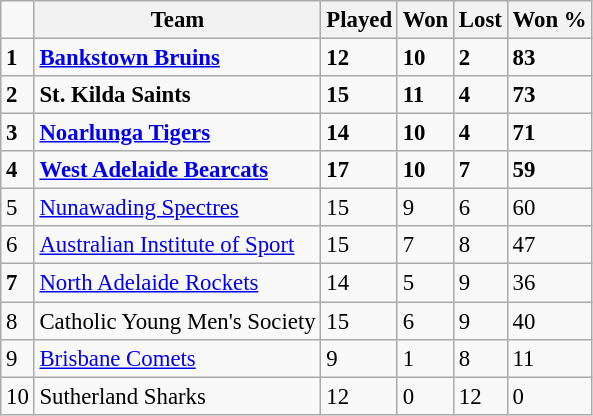<table class="wikitable" style="font-size:95%;">
<tr>
<td></td>
<th align=center><strong>Team</strong></th>
<th align=center><strong>Played</strong></th>
<th align=center><strong>Won</strong></th>
<th align=center><strong>Lost</strong></th>
<th align=center><strong>Won %</strong></th>
</tr>
<tr>
<td><strong>1</strong></td>
<td><strong><a href='#'>Bankstown Bruins</a></strong></td>
<td><strong>12</strong></td>
<td><strong>10</strong></td>
<td><strong>2</strong></td>
<td><strong>83</strong></td>
</tr>
<tr>
<td><strong>2</strong></td>
<td><strong>St. Kilda Saints</strong></td>
<td><strong>15</strong></td>
<td><strong>11</strong></td>
<td><strong>4</strong></td>
<td><strong>73</strong></td>
</tr>
<tr>
<td><strong>3</strong></td>
<td><strong><a href='#'>Noarlunga Tigers</a></strong></td>
<td><strong>14</strong></td>
<td><strong>10</strong></td>
<td><strong>4</strong></td>
<td><strong>71</strong></td>
</tr>
<tr>
<td><strong>4</strong></td>
<td><strong><a href='#'>West Adelaide Bearcats</a></strong></td>
<td><strong>17</strong></td>
<td><strong>10</strong></td>
<td><strong>7</strong></td>
<td><strong>59</strong></td>
</tr>
<tr>
<td>5</td>
<td><a href='#'>Nunawading Spectres</a></td>
<td>15</td>
<td>9</td>
<td>6</td>
<td>60</td>
</tr>
<tr>
<td>6</td>
<td><a href='#'>Australian Institute of Sport</a></td>
<td>15</td>
<td>7</td>
<td>8</td>
<td>47</td>
</tr>
<tr>
<td><strong>7</strong></td>
<td><a href='#'>North Adelaide Rockets</a></td>
<td>14</td>
<td>5</td>
<td>9</td>
<td>36</td>
</tr>
<tr>
<td>8</td>
<td>Catholic Young Men's Society</td>
<td>15</td>
<td>6</td>
<td>9</td>
<td>40</td>
</tr>
<tr>
<td>9</td>
<td><a href='#'>Brisbane Comets</a></td>
<td>9</td>
<td>1</td>
<td>8</td>
<td>11</td>
</tr>
<tr>
<td>10</td>
<td>Sutherland Sharks</td>
<td>12</td>
<td>0</td>
<td>12</td>
<td>0</td>
</tr>
</table>
